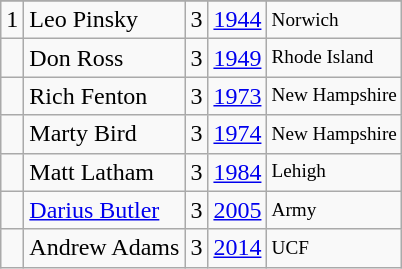<table class="wikitable">
<tr>
</tr>
<tr>
<td>1</td>
<td>Leo Pinsky</td>
<td>3</td>
<td><a href='#'>1944</a></td>
<td style="font-size:80%;">Norwich</td>
</tr>
<tr>
<td></td>
<td>Don Ross</td>
<td>3</td>
<td><a href='#'>1949</a></td>
<td style="font-size:80%;">Rhode Island</td>
</tr>
<tr>
<td></td>
<td>Rich Fenton</td>
<td>3</td>
<td><a href='#'>1973</a></td>
<td style="font-size:80%;">New Hampshire</td>
</tr>
<tr>
<td></td>
<td>Marty Bird</td>
<td>3</td>
<td><a href='#'>1974</a></td>
<td style="font-size:80%;">New Hampshire</td>
</tr>
<tr>
<td></td>
<td>Matt Latham</td>
<td>3</td>
<td><a href='#'>1984</a></td>
<td style="font-size:80%;">Lehigh</td>
</tr>
<tr>
<td></td>
<td><a href='#'>Darius Butler</a></td>
<td>3</td>
<td><a href='#'>2005</a></td>
<td style="font-size:80%;">Army</td>
</tr>
<tr>
<td></td>
<td>Andrew Adams</td>
<td>3</td>
<td><a href='#'>2014</a></td>
<td style="font-size:80%;">UCF</td>
</tr>
</table>
